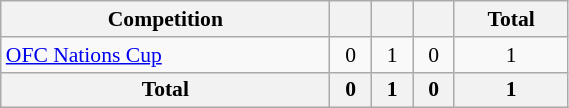<table class="wikitable" style="width:30%; font-size:90%; text-align:center;">
<tr>
<th>Competition</th>
<th></th>
<th></th>
<th></th>
<th>Total</th>
</tr>
<tr>
<td align="left"><a href='#'>OFC Nations Cup</a></td>
<td>0</td>
<td>1</td>
<td>0</td>
<td>1</td>
</tr>
<tr>
<th>Total</th>
<th>0</th>
<th>1</th>
<th>0</th>
<th>1</th>
</tr>
</table>
